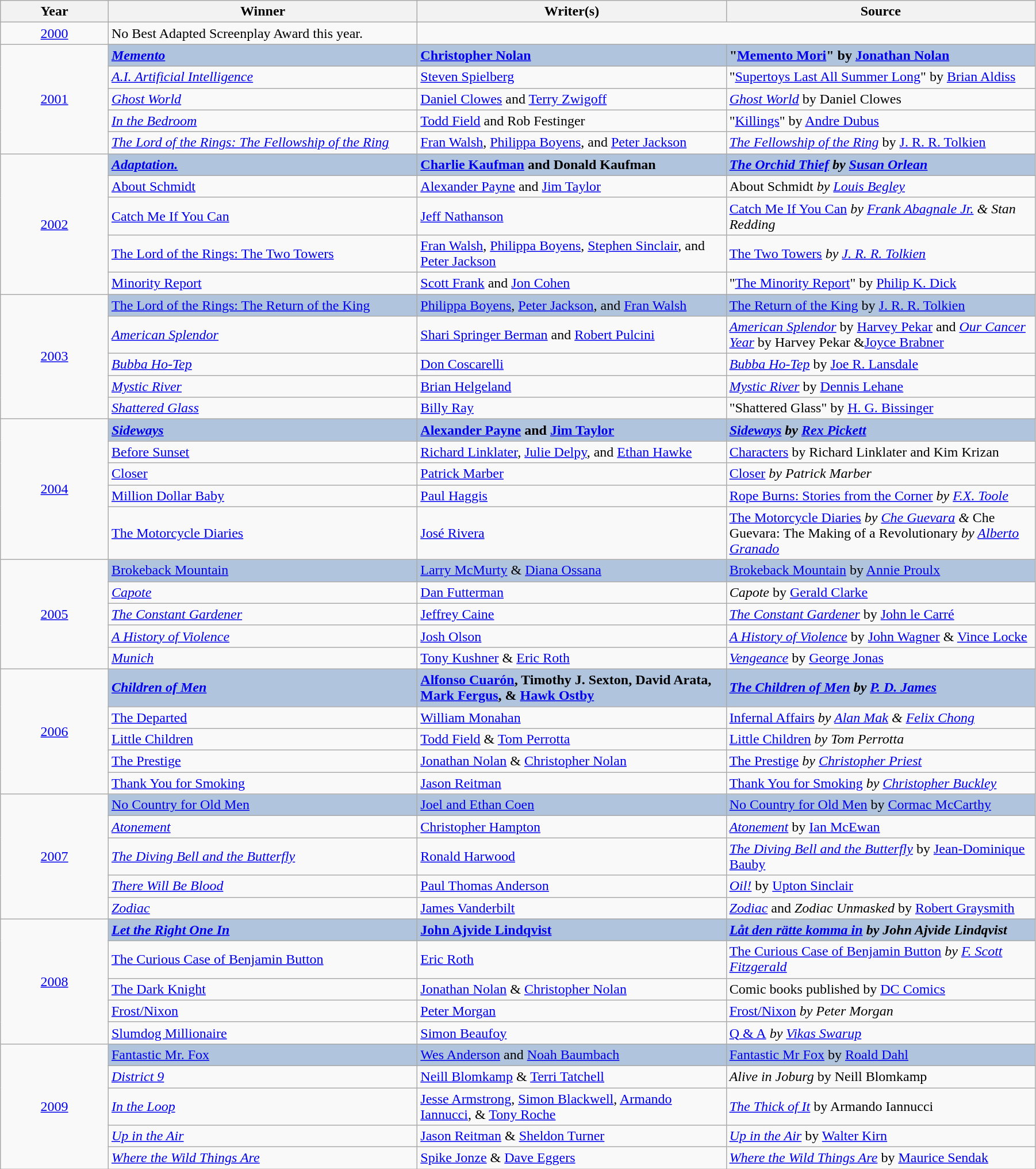<table class="wikitable" width="95%" cellpadding="5">
<tr>
<th width="100"><strong>Year</strong></th>
<th width="300"><strong>Winner</strong></th>
<th width="300"><strong>Writer(s)</strong></th>
<th width="300"><strong>Source</strong></th>
</tr>
<tr>
<td style="text-align:center;"><a href='#'>2000</a></td>
<td>No Best Adapted Screenplay Award this year.</td>
</tr>
<tr>
<td rowspan="5" style="text-align:center;"><a href='#'>2001</a></td>
<td style="background:#B0C4DE;"><em><a href='#'><strong>Memento</strong></a></em></td>
<td style="background:#B0C4DE;"><a href='#'><strong>Christopher Nolan</strong></a></td>
<td style="background:#B0C4DE;"><strong>"<a href='#'>Memento Mori</a>" by <a href='#'>Jonathan Nolan</a></strong></td>
</tr>
<tr>
<td><em><a href='#'>A.I. Artificial Intelligence</a></em></td>
<td><a href='#'>Steven Spielberg</a></td>
<td>"<a href='#'>Supertoys Last All Summer Long</a>" by <a href='#'>Brian Aldiss</a></td>
</tr>
<tr>
<td><em><a href='#'>Ghost World</a></em></td>
<td><a href='#'>Daniel Clowes</a> and <a href='#'>Terry Zwigoff</a></td>
<td><em><a href='#'>Ghost World</a></em> by Daniel Clowes</td>
</tr>
<tr>
<td><em><a href='#'>In the Bedroom</a></em></td>
<td><a href='#'>Todd Field</a> and Rob Festinger</td>
<td>"<a href='#'>Killings</a>" by <a href='#'>Andre Dubus</a></td>
</tr>
<tr>
<td><em><a href='#'>The Lord of the Rings: The Fellowship of the Ring</a></em></td>
<td><a href='#'>Fran Walsh</a>, <a href='#'>Philippa Boyens</a>, and <a href='#'>Peter Jackson</a></td>
<td><em><a href='#'>The Fellowship of the Ring</a></em> by <a href='#'>J. R. R. Tolkien</a></td>
</tr>
<tr>
<td rowspan="5" style="text-align:center;"><a href='#'>2002</a></td>
<td style="background:#B0C4DE;"><em><a href='#'><strong>Adaptation.</strong></a></em></td>
<td style="background:#B0C4DE;"><strong><a href='#'>Charlie Kaufman</a> and Donald Kaufman</strong></td>
<td style="background:#B0C4DE;"><strong><em><a href='#'>The Orchid Thief</a><em> by <a href='#'>Susan Orlean</a><strong></td>
</tr>
<tr>
<td></em><a href='#'>About Schmidt</a><em></td>
<td><a href='#'>Alexander Payne</a> and <a href='#'>Jim Taylor</a></td>
<td></em>About Schmidt<em> by <a href='#'>Louis Begley</a></td>
</tr>
<tr>
<td></em><a href='#'>Catch Me If You Can</a><em></td>
<td><a href='#'>Jeff Nathanson</a></td>
<td></em><a href='#'>Catch Me If You Can</a><em> by <a href='#'>Frank Abagnale Jr.</a> & Stan Redding</td>
</tr>
<tr>
<td></em><a href='#'>The Lord of the Rings: The Two Towers</a><em></td>
<td><a href='#'>Fran Walsh</a>, <a href='#'>Philippa Boyens</a>, <a href='#'>Stephen Sinclair</a>, and <a href='#'>Peter Jackson</a></td>
<td></em><a href='#'>The Two Towers</a><em> by <a href='#'>J. R. R. Tolkien</a></td>
</tr>
<tr>
<td></em><a href='#'>Minority Report</a><em></td>
<td><a href='#'>Scott Frank</a> and <a href='#'>Jon Cohen</a></td>
<td>"<a href='#'>The Minority Report</a>" by <a href='#'>Philip K. Dick</a></td>
</tr>
<tr>
<td rowspan="5" style="text-align:center;"><a href='#'>2003</a></td>
<td style="background:#B0C4DE;"></em><a href='#'></strong>The Lord of the Rings: The Return of the King<strong></a><em></td>
<td style="background:#B0C4DE;"></strong><a href='#'>Philippa Boyens</a>, <a href='#'>Peter Jackson</a>, and <a href='#'>Fran Walsh</a><strong></td>
<td style="background:#B0C4DE;"></em></strong><a href='#'>The Return of the King</a></em> by <a href='#'>J. R. R. Tolkien</a></strong></td>
</tr>
<tr>
<td><em><a href='#'>American Splendor</a></em></td>
<td><a href='#'>Shari Springer Berman</a> and <a href='#'>Robert Pulcini</a></td>
<td><em><a href='#'>American Splendor</a></em> by <a href='#'>Harvey Pekar</a> and <em><a href='#'>Our Cancer Year</a></em> by Harvey Pekar &<a href='#'>Joyce Brabner</a></td>
</tr>
<tr>
<td><em><a href='#'>Bubba Ho-Tep</a></em></td>
<td><a href='#'>Don Coscarelli</a></td>
<td><em><a href='#'>Bubba Ho-Tep</a></em> by <a href='#'>Joe R. Lansdale</a></td>
</tr>
<tr>
<td><em><a href='#'>Mystic River</a></em></td>
<td><a href='#'>Brian Helgeland</a></td>
<td><em><a href='#'>Mystic River</a></em> by <a href='#'>Dennis Lehane</a></td>
</tr>
<tr>
<td><em><a href='#'>Shattered Glass</a></em></td>
<td><a href='#'>Billy Ray</a></td>
<td>"Shattered Glass" by <a href='#'>H. G. Bissinger</a></td>
</tr>
<tr>
<td rowspan="5" style="text-align:center;"><a href='#'>2004</a></td>
<td style="background:#B0C4DE;"><strong><em><a href='#'>Sideways</a></em></strong></td>
<td style="background:#B0C4DE;"><strong><a href='#'>Alexander Payne</a> and <a href='#'>Jim Taylor</a></strong></td>
<td style="background:#B0C4DE;"><strong><em><a href='#'>Sideways</a><em> by <a href='#'>Rex Pickett</a><strong></td>
</tr>
<tr>
<td></em><a href='#'>Before Sunset</a><em></td>
<td><a href='#'>Richard Linklater</a>, <a href='#'>Julie Delpy</a>, and <a href='#'>Ethan Hawke</a></td>
<td><a href='#'>Characters</a> by Richard Linklater and Kim Krizan</td>
</tr>
<tr>
<td></em><a href='#'>Closer</a><em></td>
<td><a href='#'>Patrick Marber</a></td>
<td></em><a href='#'>Closer</a><em> by Patrick Marber</td>
</tr>
<tr>
<td></em><a href='#'>Million Dollar Baby</a><em></td>
<td><a href='#'>Paul Haggis</a></td>
<td></em><a href='#'>Rope Burns: Stories from the Corner</a><em> by <a href='#'>F.X. Toole</a></td>
</tr>
<tr>
<td></em><a href='#'>The Motorcycle Diaries</a><em></td>
<td><a href='#'>José Rivera</a></td>
<td></em><a href='#'>The Motorcycle Diaries</a><em> by <a href='#'>Che Guevara</a> & </em>Che Guevara: The Making of a Revolutionary<em> by <a href='#'>Alberto Granado</a></td>
</tr>
<tr>
<td rowspan="5" style="text-align:center;"><a href='#'>2005</a></td>
<td style="background:#B0C4DE;"></em><a href='#'></strong>Brokeback Mountain<strong></a><em></td>
<td style="background:#B0C4DE;"></strong><a href='#'>Larry McMurty</a> & <a href='#'>Diana Ossana</a><strong></td>
<td style="background:#B0C4DE;"></em></strong><a href='#'>Brokeback Mountain</a></em> by <a href='#'>Annie Proulx</a></strong></td>
</tr>
<tr>
<td><em><a href='#'>Capote</a></em></td>
<td><a href='#'>Dan Futterman</a></td>
<td><em>Capote</em> by <a href='#'>Gerald Clarke</a></td>
</tr>
<tr>
<td><em><a href='#'>The Constant Gardener</a></em></td>
<td><a href='#'>Jeffrey Caine</a></td>
<td><em><a href='#'>The Constant Gardener</a></em> by <a href='#'>John le Carré</a></td>
</tr>
<tr>
<td><em><a href='#'>A History of Violence</a></em></td>
<td><a href='#'>Josh Olson</a></td>
<td><em><a href='#'>A History of Violence</a></em> by <a href='#'>John Wagner</a> & <a href='#'>Vince Locke</a></td>
</tr>
<tr>
<td><em><a href='#'>Munich</a></em></td>
<td><a href='#'>Tony Kushner</a> & <a href='#'>Eric Roth</a></td>
<td><em><a href='#'>Vengeance</a></em> by <a href='#'>George Jonas</a></td>
</tr>
<tr>
<td rowspan="5" style="text-align:center;"><a href='#'>2006</a></td>
<td style="background:#B0C4DE;"><em><a href='#'><strong>Children of Men</strong></a></em></td>
<td style="background:#B0C4DE;"><strong><a href='#'>Alfonso Cuarón</a>, Timothy J. Sexton, David Arata, <a href='#'>Mark Fergus</a>, & <a href='#'>Hawk Ostby</a></strong></td>
<td style="background:#B0C4DE;"><strong><em><a href='#'>The Children of Men</a><em> by <a href='#'>P. D. James</a><strong></td>
</tr>
<tr>
<td></em><a href='#'>The Departed</a><em></td>
<td><a href='#'>William Monahan</a></td>
<td></em><a href='#'>Infernal Affairs</a><em> by <a href='#'>Alan Mak</a> & <a href='#'>Felix Chong</a></td>
</tr>
<tr>
<td></em><a href='#'>Little Children</a><em></td>
<td><a href='#'>Todd Field</a> & <a href='#'>Tom Perrotta</a></td>
<td></em><a href='#'>Little Children</a><em> by Tom Perrotta</td>
</tr>
<tr>
<td></em><a href='#'>The Prestige</a><em></td>
<td><a href='#'>Jonathan Nolan</a> & <a href='#'>Christopher Nolan</a></td>
<td></em><a href='#'>The Prestige</a><em> by <a href='#'>Christopher Priest</a></td>
</tr>
<tr>
<td></em><a href='#'>Thank You for Smoking</a><em></td>
<td><a href='#'>Jason Reitman</a></td>
<td></em><a href='#'>Thank You for Smoking</a><em> by <a href='#'>Christopher Buckley</a></td>
</tr>
<tr>
<td rowspan="5" style="text-align:center;"><a href='#'>2007</a></td>
<td style="background:#B0C4DE;"></em><a href='#'></strong>No Country for Old Men<strong></a><em></td>
<td style="background:#B0C4DE;"><a href='#'></strong>Joel and Ethan Coen<strong></a></td>
<td style="background:#B0C4DE;"></em></strong><a href='#'>No Country for Old Men</a></em> by <a href='#'>Cormac McCarthy</a></strong></td>
</tr>
<tr>
<td><em><a href='#'>Atonement</a></em></td>
<td><a href='#'>Christopher Hampton</a></td>
<td><em><a href='#'>Atonement</a></em> by <a href='#'>Ian McEwan</a></td>
</tr>
<tr>
<td><em><a href='#'>The Diving Bell and the Butterfly</a></em></td>
<td><a href='#'>Ronald Harwood</a></td>
<td><em><a href='#'>The Diving Bell and the Butterfly</a></em> by <a href='#'>Jean-Dominique Bauby</a></td>
</tr>
<tr>
<td><em><a href='#'>There Will Be Blood</a></em></td>
<td><a href='#'>Paul Thomas Anderson</a></td>
<td><em><a href='#'>Oil!</a></em> by <a href='#'>Upton Sinclair</a></td>
</tr>
<tr>
<td><em><a href='#'>Zodiac</a></em></td>
<td><a href='#'>James Vanderbilt</a></td>
<td><em><a href='#'>Zodiac</a></em> and <em>Zodiac Unmasked</em> by <a href='#'>Robert Graysmith</a></td>
</tr>
<tr>
<td rowspan="5" style="text-align:center;"><a href='#'>2008</a></td>
<td style="background:#B0C4DE;"><em><a href='#'><strong>Let the Right One In</strong></a></em></td>
<td style="background:#B0C4DE;"><a href='#'><strong>John Ajvide Lindqvist</strong></a></td>
<td style="background:#B0C4DE;"><strong><em><a href='#'>Låt den rätte komma in</a><em> by John Ajvide Lindqvist<strong></td>
</tr>
<tr>
<td></em><a href='#'>The Curious Case of Benjamin Button</a><em></td>
<td><a href='#'>Eric Roth</a></td>
<td></em><a href='#'>The Curious Case of Benjamin Button</a><em> by <a href='#'>F. Scott Fitzgerald</a></td>
</tr>
<tr>
<td></em><a href='#'>The Dark Knight</a><em></td>
<td><a href='#'>Jonathan Nolan</a> & <a href='#'>Christopher Nolan</a></td>
<td>Comic books published by <a href='#'>DC Comics</a></td>
</tr>
<tr>
<td></em><a href='#'>Frost/Nixon</a><em></td>
<td><a href='#'>Peter Morgan</a></td>
<td></em><a href='#'>Frost/Nixon</a><em> by Peter Morgan</td>
</tr>
<tr>
<td></em><a href='#'>Slumdog Millionaire</a><em></td>
<td><a href='#'>Simon Beaufoy</a></td>
<td></em><a href='#'>Q & A</a><em> by <a href='#'>Vikas Swarup</a></td>
</tr>
<tr>
<td rowspan="5" style="text-align:center;"><a href='#'>2009</a></td>
<td style="background:#B0C4DE;"></em><a href='#'></strong>Fantastic Mr. Fox<strong></a><em></td>
<td style="background:#B0C4DE;"></strong><a href='#'>Wes Anderson</a> and <a href='#'>Noah Baumbach</a><strong></td>
<td style="background:#B0C4DE;"></em></strong><a href='#'>Fantastic Mr Fox</a></em> by <a href='#'>Roald Dahl</a></strong></td>
</tr>
<tr>
<td><em><a href='#'>District 9</a></em></td>
<td><a href='#'>Neill Blomkamp</a> & <a href='#'>Terri Tatchell</a></td>
<td><em>Alive in Joburg</em> by Neill Blomkamp</td>
</tr>
<tr>
<td><em><a href='#'>In the Loop</a></em></td>
<td><a href='#'>Jesse Armstrong</a>, <a href='#'>Simon Blackwell</a>, <a href='#'>Armando Iannucci</a>, & <a href='#'>Tony Roche</a></td>
<td><em><a href='#'>The Thick of It</a></em> by Armando Iannucci</td>
</tr>
<tr>
<td><em><a href='#'>Up in the Air</a></em></td>
<td><a href='#'>Jason Reitman</a> & <a href='#'>Sheldon Turner</a></td>
<td><em><a href='#'>Up in the Air</a></em> by <a href='#'>Walter Kirn</a></td>
</tr>
<tr>
<td><em><a href='#'>Where the Wild Things Are</a></em></td>
<td><a href='#'>Spike Jonze</a> & <a href='#'>Dave Eggers</a></td>
<td><em><a href='#'>Where the Wild Things Are</a></em> by <a href='#'>Maurice Sendak</a></td>
</tr>
</table>
